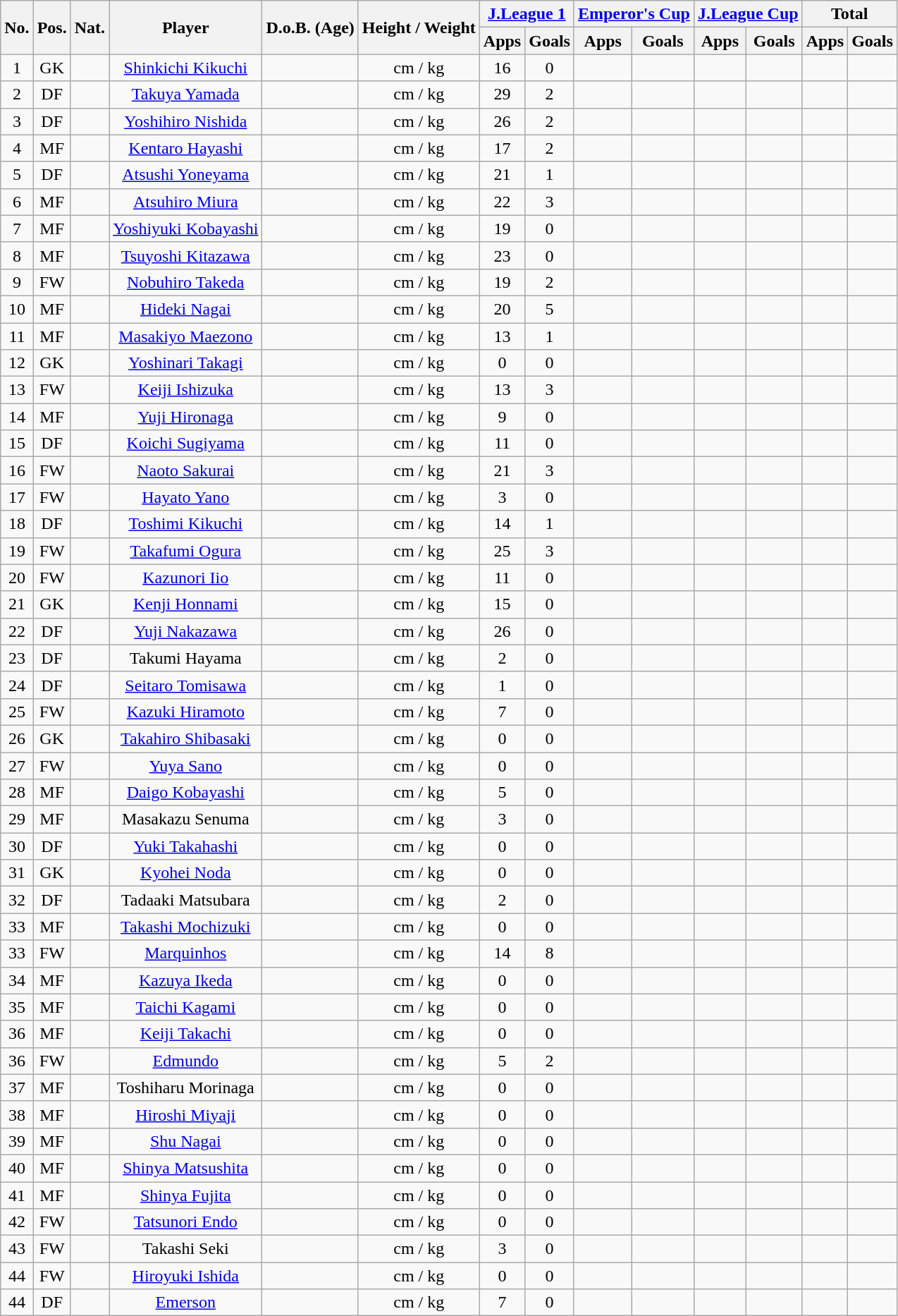<table class="wikitable" style="text-align:center;">
<tr>
<th rowspan="2">No.</th>
<th rowspan="2">Pos.</th>
<th rowspan="2">Nat.</th>
<th rowspan="2">Player</th>
<th rowspan="2">D.o.B. (Age)</th>
<th rowspan="2">Height / Weight</th>
<th colspan="2"><a href='#'>J.League 1</a></th>
<th colspan="2"><a href='#'>Emperor's Cup</a></th>
<th colspan="2"><a href='#'>J.League Cup</a></th>
<th colspan="2">Total</th>
</tr>
<tr>
<th>Apps</th>
<th>Goals</th>
<th>Apps</th>
<th>Goals</th>
<th>Apps</th>
<th>Goals</th>
<th>Apps</th>
<th>Goals</th>
</tr>
<tr>
<td>1</td>
<td>GK</td>
<td></td>
<td><a href='#'>Shinkichi Kikuchi</a></td>
<td></td>
<td>cm / kg</td>
<td>16</td>
<td>0</td>
<td></td>
<td></td>
<td></td>
<td></td>
<td></td>
<td></td>
</tr>
<tr>
<td>2</td>
<td>DF</td>
<td></td>
<td><a href='#'>Takuya Yamada</a></td>
<td></td>
<td>cm / kg</td>
<td>29</td>
<td>2</td>
<td></td>
<td></td>
<td></td>
<td></td>
<td></td>
<td></td>
</tr>
<tr>
<td>3</td>
<td>DF</td>
<td></td>
<td><a href='#'>Yoshihiro Nishida</a></td>
<td></td>
<td>cm / kg</td>
<td>26</td>
<td>2</td>
<td></td>
<td></td>
<td></td>
<td></td>
<td></td>
<td></td>
</tr>
<tr>
<td>4</td>
<td>MF</td>
<td></td>
<td><a href='#'>Kentaro Hayashi</a></td>
<td></td>
<td>cm / kg</td>
<td>17</td>
<td>2</td>
<td></td>
<td></td>
<td></td>
<td></td>
<td></td>
<td></td>
</tr>
<tr>
<td>5</td>
<td>DF</td>
<td></td>
<td><a href='#'>Atsushi Yoneyama</a></td>
<td></td>
<td>cm / kg</td>
<td>21</td>
<td>1</td>
<td></td>
<td></td>
<td></td>
<td></td>
<td></td>
<td></td>
</tr>
<tr>
<td>6</td>
<td>MF</td>
<td></td>
<td><a href='#'>Atsuhiro Miura</a></td>
<td></td>
<td>cm / kg</td>
<td>22</td>
<td>3</td>
<td></td>
<td></td>
<td></td>
<td></td>
<td></td>
<td></td>
</tr>
<tr>
<td>7</td>
<td>MF</td>
<td></td>
<td><a href='#'>Yoshiyuki Kobayashi</a></td>
<td></td>
<td>cm / kg</td>
<td>19</td>
<td>0</td>
<td></td>
<td></td>
<td></td>
<td></td>
<td></td>
<td></td>
</tr>
<tr>
<td>8</td>
<td>MF</td>
<td></td>
<td><a href='#'>Tsuyoshi Kitazawa</a></td>
<td></td>
<td>cm / kg</td>
<td>23</td>
<td>0</td>
<td></td>
<td></td>
<td></td>
<td></td>
<td></td>
<td></td>
</tr>
<tr>
<td>9</td>
<td>FW</td>
<td></td>
<td><a href='#'>Nobuhiro Takeda</a></td>
<td></td>
<td>cm / kg</td>
<td>19</td>
<td>2</td>
<td></td>
<td></td>
<td></td>
<td></td>
<td></td>
<td></td>
</tr>
<tr>
<td>10</td>
<td>MF</td>
<td></td>
<td><a href='#'>Hideki Nagai</a></td>
<td></td>
<td>cm / kg</td>
<td>20</td>
<td>5</td>
<td></td>
<td></td>
<td></td>
<td></td>
<td></td>
<td></td>
</tr>
<tr>
<td>11</td>
<td>MF</td>
<td></td>
<td><a href='#'>Masakiyo Maezono</a></td>
<td></td>
<td>cm / kg</td>
<td>13</td>
<td>1</td>
<td></td>
<td></td>
<td></td>
<td></td>
<td></td>
<td></td>
</tr>
<tr>
<td>12</td>
<td>GK</td>
<td></td>
<td><a href='#'>Yoshinari Takagi</a></td>
<td></td>
<td>cm / kg</td>
<td>0</td>
<td>0</td>
<td></td>
<td></td>
<td></td>
<td></td>
<td></td>
<td></td>
</tr>
<tr>
<td>13</td>
<td>FW</td>
<td></td>
<td><a href='#'>Keiji Ishizuka</a></td>
<td></td>
<td>cm / kg</td>
<td>13</td>
<td>3</td>
<td></td>
<td></td>
<td></td>
<td></td>
<td></td>
<td></td>
</tr>
<tr>
<td>14</td>
<td>MF</td>
<td></td>
<td><a href='#'>Yuji Hironaga</a></td>
<td></td>
<td>cm / kg</td>
<td>9</td>
<td>0</td>
<td></td>
<td></td>
<td></td>
<td></td>
<td></td>
<td></td>
</tr>
<tr>
<td>15</td>
<td>DF</td>
<td></td>
<td><a href='#'>Koichi Sugiyama</a></td>
<td></td>
<td>cm / kg</td>
<td>11</td>
<td>0</td>
<td></td>
<td></td>
<td></td>
<td></td>
<td></td>
<td></td>
</tr>
<tr>
<td>16</td>
<td>FW</td>
<td></td>
<td><a href='#'>Naoto Sakurai</a></td>
<td></td>
<td>cm / kg</td>
<td>21</td>
<td>3</td>
<td></td>
<td></td>
<td></td>
<td></td>
<td></td>
<td></td>
</tr>
<tr>
<td>17</td>
<td>FW</td>
<td></td>
<td><a href='#'>Hayato Yano</a></td>
<td></td>
<td>cm / kg</td>
<td>3</td>
<td>0</td>
<td></td>
<td></td>
<td></td>
<td></td>
<td></td>
<td></td>
</tr>
<tr>
<td>18</td>
<td>DF</td>
<td></td>
<td><a href='#'>Toshimi Kikuchi</a></td>
<td></td>
<td>cm / kg</td>
<td>14</td>
<td>1</td>
<td></td>
<td></td>
<td></td>
<td></td>
<td></td>
<td></td>
</tr>
<tr>
<td>19</td>
<td>FW</td>
<td></td>
<td><a href='#'>Takafumi Ogura</a></td>
<td></td>
<td>cm / kg</td>
<td>25</td>
<td>3</td>
<td></td>
<td></td>
<td></td>
<td></td>
<td></td>
<td></td>
</tr>
<tr>
<td>20</td>
<td>FW</td>
<td></td>
<td><a href='#'>Kazunori Iio</a></td>
<td></td>
<td>cm / kg</td>
<td>11</td>
<td>0</td>
<td></td>
<td></td>
<td></td>
<td></td>
<td></td>
<td></td>
</tr>
<tr>
<td>21</td>
<td>GK</td>
<td></td>
<td><a href='#'>Kenji Honnami</a></td>
<td></td>
<td>cm / kg</td>
<td>15</td>
<td>0</td>
<td></td>
<td></td>
<td></td>
<td></td>
<td></td>
<td></td>
</tr>
<tr>
<td>22</td>
<td>DF</td>
<td></td>
<td><a href='#'>Yuji Nakazawa</a></td>
<td></td>
<td>cm / kg</td>
<td>26</td>
<td>0</td>
<td></td>
<td></td>
<td></td>
<td></td>
<td></td>
<td></td>
</tr>
<tr>
<td>23</td>
<td>DF</td>
<td></td>
<td>Takumi Hayama</td>
<td></td>
<td>cm / kg</td>
<td>2</td>
<td>0</td>
<td></td>
<td></td>
<td></td>
<td></td>
<td></td>
<td></td>
</tr>
<tr>
<td>24</td>
<td>DF</td>
<td></td>
<td><a href='#'>Seitaro Tomisawa</a></td>
<td></td>
<td>cm / kg</td>
<td>1</td>
<td>0</td>
<td></td>
<td></td>
<td></td>
<td></td>
<td></td>
<td></td>
</tr>
<tr>
<td>25</td>
<td>FW</td>
<td></td>
<td><a href='#'>Kazuki Hiramoto</a></td>
<td></td>
<td>cm / kg</td>
<td>7</td>
<td>0</td>
<td></td>
<td></td>
<td></td>
<td></td>
<td></td>
<td></td>
</tr>
<tr>
<td>26</td>
<td>GK</td>
<td></td>
<td><a href='#'>Takahiro Shibasaki</a></td>
<td></td>
<td>cm / kg</td>
<td>0</td>
<td>0</td>
<td></td>
<td></td>
<td></td>
<td></td>
<td></td>
<td></td>
</tr>
<tr>
<td>27</td>
<td>FW</td>
<td></td>
<td><a href='#'>Yuya Sano</a></td>
<td></td>
<td>cm / kg</td>
<td>0</td>
<td>0</td>
<td></td>
<td></td>
<td></td>
<td></td>
<td></td>
<td></td>
</tr>
<tr>
<td>28</td>
<td>MF</td>
<td></td>
<td><a href='#'>Daigo Kobayashi</a></td>
<td></td>
<td>cm / kg</td>
<td>5</td>
<td>0</td>
<td></td>
<td></td>
<td></td>
<td></td>
<td></td>
<td></td>
</tr>
<tr>
<td>29</td>
<td>MF</td>
<td></td>
<td>Masakazu Senuma</td>
<td></td>
<td>cm / kg</td>
<td>3</td>
<td>0</td>
<td></td>
<td></td>
<td></td>
<td></td>
<td></td>
<td></td>
</tr>
<tr>
<td>30</td>
<td>DF</td>
<td></td>
<td><a href='#'>Yuki Takahashi</a></td>
<td></td>
<td>cm / kg</td>
<td>0</td>
<td>0</td>
<td></td>
<td></td>
<td></td>
<td></td>
<td></td>
<td></td>
</tr>
<tr>
<td>31</td>
<td>GK</td>
<td></td>
<td><a href='#'>Kyohei Noda</a></td>
<td></td>
<td>cm / kg</td>
<td>0</td>
<td>0</td>
<td></td>
<td></td>
<td></td>
<td></td>
<td></td>
<td></td>
</tr>
<tr>
<td>32</td>
<td>DF</td>
<td></td>
<td>Tadaaki Matsubara</td>
<td></td>
<td>cm / kg</td>
<td>2</td>
<td>0</td>
<td></td>
<td></td>
<td></td>
<td></td>
<td></td>
<td></td>
</tr>
<tr>
<td>33</td>
<td>MF</td>
<td></td>
<td><a href='#'>Takashi Mochizuki</a></td>
<td></td>
<td>cm / kg</td>
<td>0</td>
<td>0</td>
<td></td>
<td></td>
<td></td>
<td></td>
<td></td>
<td></td>
</tr>
<tr>
<td>33</td>
<td>FW</td>
<td></td>
<td><a href='#'>Marquinhos</a></td>
<td></td>
<td>cm / kg</td>
<td>14</td>
<td>8</td>
<td></td>
<td></td>
<td></td>
<td></td>
<td></td>
<td></td>
</tr>
<tr>
<td>34</td>
<td>MF</td>
<td></td>
<td><a href='#'>Kazuya Ikeda</a></td>
<td></td>
<td>cm / kg</td>
<td>0</td>
<td>0</td>
<td></td>
<td></td>
<td></td>
<td></td>
<td></td>
<td></td>
</tr>
<tr>
<td>35</td>
<td>MF</td>
<td></td>
<td><a href='#'>Taichi Kagami</a></td>
<td></td>
<td>cm / kg</td>
<td>0</td>
<td>0</td>
<td></td>
<td></td>
<td></td>
<td></td>
<td></td>
<td></td>
</tr>
<tr>
<td>36</td>
<td>MF</td>
<td></td>
<td><a href='#'>Keiji Takachi</a></td>
<td></td>
<td>cm / kg</td>
<td>0</td>
<td>0</td>
<td></td>
<td></td>
<td></td>
<td></td>
<td></td>
<td></td>
</tr>
<tr>
<td>36</td>
<td>FW</td>
<td></td>
<td><a href='#'>Edmundo</a></td>
<td></td>
<td>cm / kg</td>
<td>5</td>
<td>2</td>
<td></td>
<td></td>
<td></td>
<td></td>
<td></td>
<td></td>
</tr>
<tr>
<td>37</td>
<td>MF</td>
<td></td>
<td>Toshiharu Morinaga</td>
<td></td>
<td>cm / kg</td>
<td>0</td>
<td>0</td>
<td></td>
<td></td>
<td></td>
<td></td>
<td></td>
<td></td>
</tr>
<tr>
<td>38</td>
<td>MF</td>
<td></td>
<td><a href='#'>Hiroshi Miyaji</a></td>
<td></td>
<td>cm / kg</td>
<td>0</td>
<td>0</td>
<td></td>
<td></td>
<td></td>
<td></td>
<td></td>
<td></td>
</tr>
<tr>
<td>39</td>
<td>MF</td>
<td></td>
<td><a href='#'>Shu Nagai</a></td>
<td></td>
<td>cm / kg</td>
<td>0</td>
<td>0</td>
<td></td>
<td></td>
<td></td>
<td></td>
<td></td>
<td></td>
</tr>
<tr>
<td>40</td>
<td>MF</td>
<td></td>
<td><a href='#'>Shinya Matsushita</a></td>
<td></td>
<td>cm / kg</td>
<td>0</td>
<td>0</td>
<td></td>
<td></td>
<td></td>
<td></td>
<td></td>
<td></td>
</tr>
<tr>
<td>41</td>
<td>MF</td>
<td></td>
<td><a href='#'>Shinya Fujita</a></td>
<td></td>
<td>cm / kg</td>
<td>0</td>
<td>0</td>
<td></td>
<td></td>
<td></td>
<td></td>
<td></td>
<td></td>
</tr>
<tr>
<td>42</td>
<td>FW</td>
<td></td>
<td><a href='#'>Tatsunori Endo</a></td>
<td></td>
<td>cm / kg</td>
<td>0</td>
<td>0</td>
<td></td>
<td></td>
<td></td>
<td></td>
<td></td>
<td></td>
</tr>
<tr>
<td>43</td>
<td>FW</td>
<td></td>
<td>Takashi Seki</td>
<td></td>
<td>cm / kg</td>
<td>3</td>
<td>0</td>
<td></td>
<td></td>
<td></td>
<td></td>
<td></td>
<td></td>
</tr>
<tr>
<td>44</td>
<td>FW</td>
<td></td>
<td><a href='#'>Hiroyuki Ishida</a></td>
<td></td>
<td>cm / kg</td>
<td>0</td>
<td>0</td>
<td></td>
<td></td>
<td></td>
<td></td>
<td></td>
<td></td>
</tr>
<tr>
<td>44</td>
<td>DF</td>
<td></td>
<td><a href='#'>Emerson</a></td>
<td></td>
<td>cm / kg</td>
<td>7</td>
<td>0</td>
<td></td>
<td></td>
<td></td>
<td></td>
<td></td>
<td></td>
</tr>
</table>
